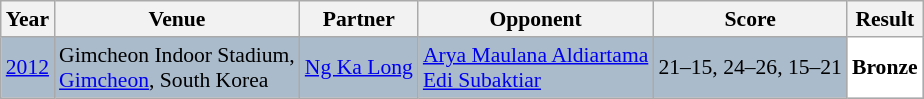<table class="sortable wikitable" style="font-size: 90%;">
<tr>
<th>Year</th>
<th>Venue</th>
<th>Partner</th>
<th>Opponent</th>
<th>Score</th>
<th>Result</th>
</tr>
<tr style="background:#AABBCC">
<td align="center"><a href='#'>2012</a></td>
<td align="left">Gimcheon Indoor Stadium,<br><a href='#'>Gimcheon</a>, South Korea</td>
<td align="left"> <a href='#'>Ng Ka Long</a></td>
<td align="left"> <a href='#'>Arya Maulana Aldiartama</a><br> <a href='#'>Edi Subaktiar</a></td>
<td align="left">21–15, 24–26, 15–21</td>
<td style="text-align:left; background:white"> <strong>Bronze</strong></td>
</tr>
</table>
